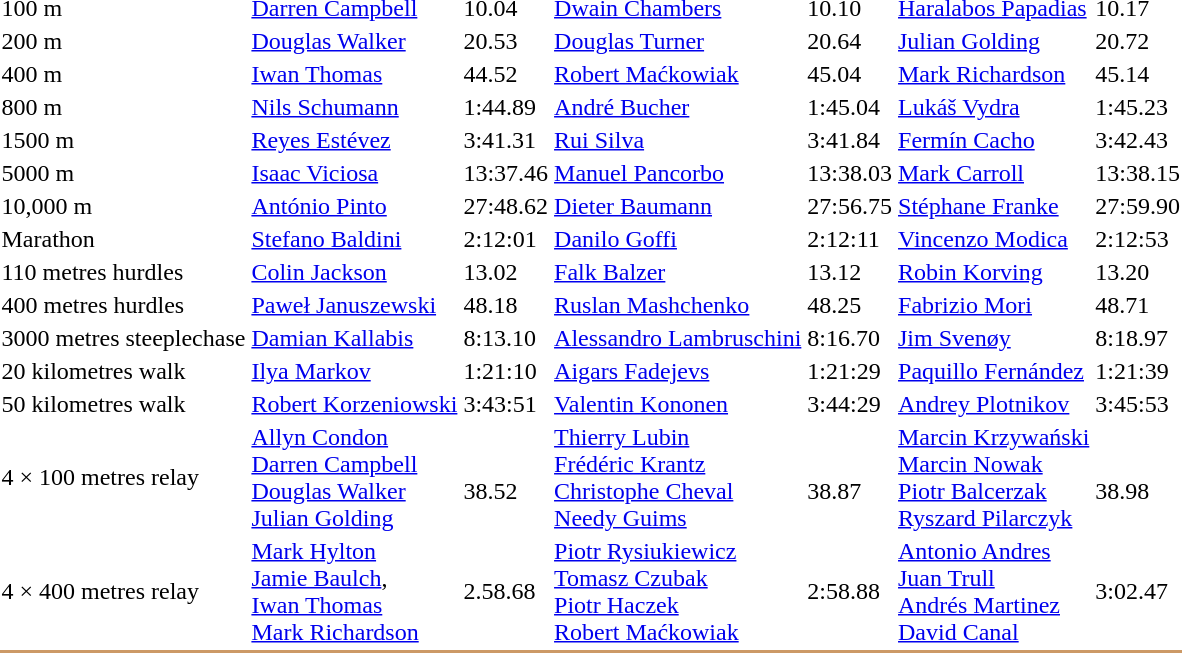<table>
<tr>
<td>100 m<br></td>
<td><a href='#'>Darren Campbell</a><br></td>
<td>10.04</td>
<td><a href='#'>Dwain Chambers</a><br></td>
<td>10.10</td>
<td><a href='#'>Haralabos Papadias</a><br></td>
<td>10.17</td>
</tr>
<tr>
<td>200 m<br></td>
<td><a href='#'>Douglas Walker</a><br></td>
<td>20.53</td>
<td><a href='#'>Douglas Turner</a><br></td>
<td>20.64</td>
<td><a href='#'>Julian Golding</a><br></td>
<td>20.72</td>
</tr>
<tr>
<td>400 m<br></td>
<td><a href='#'>Iwan Thomas</a><br></td>
<td>44.52</td>
<td><a href='#'>Robert Maćkowiak</a><br></td>
<td>45.04</td>
<td><a href='#'>Mark Richardson</a><br></td>
<td>45.14</td>
</tr>
<tr>
<td>800 m<br></td>
<td><a href='#'>Nils Schumann</a><br></td>
<td>1:44.89</td>
<td><a href='#'>André Bucher</a><br></td>
<td>1:45.04</td>
<td><a href='#'>Lukáš Vydra</a><br></td>
<td>1:45.23</td>
</tr>
<tr>
<td>1500 m<br></td>
<td><a href='#'>Reyes Estévez</a><br></td>
<td>3:41.31</td>
<td><a href='#'>Rui Silva</a><br></td>
<td>3:41.84</td>
<td><a href='#'>Fermín Cacho</a><br></td>
<td>3:42.43</td>
</tr>
<tr>
<td>5000 m<br></td>
<td><a href='#'>Isaac Viciosa</a><br></td>
<td>13:37.46</td>
<td><a href='#'>Manuel Pancorbo</a><br></td>
<td>13:38.03</td>
<td><a href='#'>Mark Carroll</a><br></td>
<td>13:38.15</td>
</tr>
<tr>
<td>10,000 m<br></td>
<td><a href='#'>António Pinto</a><br></td>
<td>27:48.62</td>
<td><a href='#'>Dieter Baumann</a><br></td>
<td>27:56.75</td>
<td><a href='#'>Stéphane Franke</a><br></td>
<td>27:59.90</td>
</tr>
<tr>
<td>Marathon<br></td>
<td><a href='#'>Stefano Baldini</a><br></td>
<td>2:12:01</td>
<td><a href='#'>Danilo Goffi</a><br></td>
<td>2:12:11</td>
<td><a href='#'>Vincenzo Modica</a><br></td>
<td>2:12:53</td>
</tr>
<tr>
<td>110 metres hurdles<br></td>
<td><a href='#'>Colin Jackson</a><br></td>
<td>13.02</td>
<td><a href='#'>Falk Balzer</a><br></td>
<td>13.12</td>
<td><a href='#'>Robin Korving</a><br></td>
<td>13.20</td>
</tr>
<tr>
<td>400 metres hurdles<br></td>
<td><a href='#'>Paweł Januszewski</a><br></td>
<td>48.18</td>
<td><a href='#'>Ruslan Mashchenko</a><br></td>
<td>48.25</td>
<td><a href='#'>Fabrizio Mori</a><br></td>
<td>48.71</td>
</tr>
<tr>
<td>3000 metres steeplechase<br></td>
<td><a href='#'>Damian Kallabis</a><br></td>
<td>8:13.10</td>
<td><a href='#'>Alessandro Lambruschini</a><br></td>
<td>8:16.70</td>
<td><a href='#'>Jim Svenøy</a><br></td>
<td>8:18.97</td>
</tr>
<tr>
<td>20 kilometres walk<br></td>
<td><a href='#'>Ilya Markov</a><br></td>
<td>1:21:10</td>
<td><a href='#'>Aigars Fadejevs</a><br></td>
<td>1:21:29</td>
<td><a href='#'>Paquillo Fernández</a><br></td>
<td>1:21:39</td>
</tr>
<tr>
<td>50 kilometres walk<br></td>
<td><a href='#'>Robert Korzeniowski</a><br></td>
<td>3:43:51</td>
<td><a href='#'>Valentin Kononen</a><br></td>
<td>3:44:29</td>
<td><a href='#'>Andrey Plotnikov</a><br></td>
<td>3:45:53</td>
</tr>
<tr>
<td>4 × 100 metres relay <br></td>
<td><a href='#'>Allyn Condon</a> <br><a href='#'>Darren Campbell</a> <br><a href='#'>Douglas Walker</a> <br><a href='#'>Julian Golding</a><br></td>
<td><br>38.52</td>
<td><a href='#'>Thierry Lubin</a> <br><a href='#'>Frédéric Krantz</a> <br><a href='#'>Christophe Cheval</a><br><a href='#'>Needy Guims</a><br></td>
<td><br>38.87</td>
<td><a href='#'>Marcin Krzywański</a> <br><a href='#'>Marcin Nowak</a><br><a href='#'>Piotr Balcerzak</a><br><a href='#'>Ryszard Pilarczyk</a><br></td>
<td><br>38.98</td>
</tr>
<tr>
<td>4 × 400 metres relay<br></td>
<td><a href='#'>Mark Hylton</a> <br><a href='#'>Jamie Baulch</a>,<br> <a href='#'>Iwan Thomas</a> <br><a href='#'>Mark Richardson</a> <br></td>
<td>2.58.68</td>
<td><a href='#'>Piotr Rysiukiewicz</a> <br><a href='#'>Tomasz Czubak</a> <br><a href='#'>Piotr Haczek</a><br><a href='#'>Robert Maćkowiak</a><br></td>
<td>2:58.88</td>
<td><a href='#'>Antonio Andres</a> <br><a href='#'>Juan Trull</a> <br><a href='#'>Andrés Martinez</a><br><a href='#'>David Canal</a><br></td>
<td>3:02.47</td>
</tr>
<tr bgcolor= CC9966>
<td colspan=7></td>
</tr>
</table>
